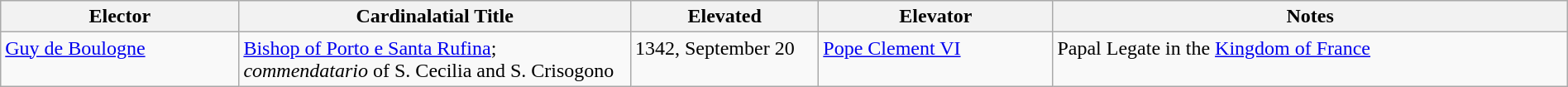<table class="wikitable sortable" style="width:100%">
<tr>
<th width="*">Elector</th>
<th width="25%">Cardinalatial Title</th>
<th width="12%">Elevated</th>
<th width="*">Elevator</th>
<th width="*">Notes</th>
</tr>
<tr valign="top">
<td><a href='#'>Guy de Boulogne</a></td>
<td><a href='#'>Bishop of Porto e Santa Rufina</a>; <em>commendatario</em> of S. Cecilia and S. Crisogono</td>
<td>1342, September 20</td>
<td><a href='#'>Pope Clement VI</a></td>
<td>Papal Legate in the <a href='#'>Kingdom of France</a></td>
</tr>
</table>
